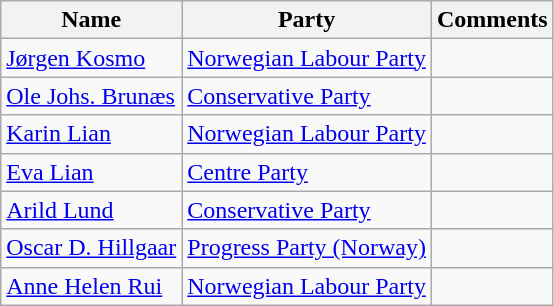<table class="wikitable">
<tr>
<th>Name</th>
<th>Party</th>
<th>Comments</th>
</tr>
<tr>
<td><a href='#'>Jørgen Kosmo</a></td>
<td><a href='#'>Norwegian Labour Party</a></td>
<td></td>
</tr>
<tr>
<td><a href='#'>Ole Johs. Brunæs</a></td>
<td><a href='#'>Conservative Party</a></td>
<td></td>
</tr>
<tr>
<td><a href='#'>Karin Lian</a></td>
<td><a href='#'>Norwegian Labour Party</a></td>
<td></td>
</tr>
<tr>
<td><a href='#'>Eva Lian</a></td>
<td><a href='#'>Centre Party</a></td>
<td></td>
</tr>
<tr>
<td><a href='#'>Arild Lund</a></td>
<td><a href='#'>Conservative Party</a></td>
<td></td>
</tr>
<tr>
<td><a href='#'>Oscar D. Hillgaar</a></td>
<td><a href='#'>Progress Party (Norway)</a></td>
<td></td>
</tr>
<tr>
<td><a href='#'>Anne Helen Rui</a></td>
<td><a href='#'>Norwegian Labour Party</a></td>
<td></td>
</tr>
</table>
